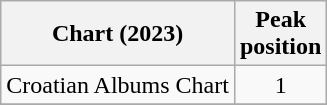<table class="wikitable sortable plainrowheaders" style="text-align:center">
<tr>
<th scope="col">Chart (2023)</th>
<th scope="col">Peak<br>position</th>
</tr>
<tr>
<td>Croatian Albums Chart</td>
<td align="center">1</td>
</tr>
<tr>
</tr>
</table>
